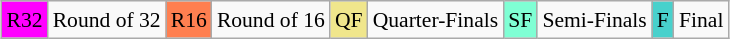<table class="wikitable" style="margin:0.5em auto; font-size:90%; line-height:1.25em;">
<tr>
<td bgcolor="#FF00FF" align=center>R32</td>
<td>Round of 32</td>
<td bgcolor="#FF7F50" align=center>R16</td>
<td>Round of 16</td>
<td bgcolor="#F0E68C" align=center>QF</td>
<td>Quarter-Finals</td>
<td bgcolor="#7FFFD4" align=center>SF</td>
<td>Semi-Finals</td>
<td bgcolor="#48D1CC" align=center>F</td>
<td>Final</td>
</tr>
</table>
